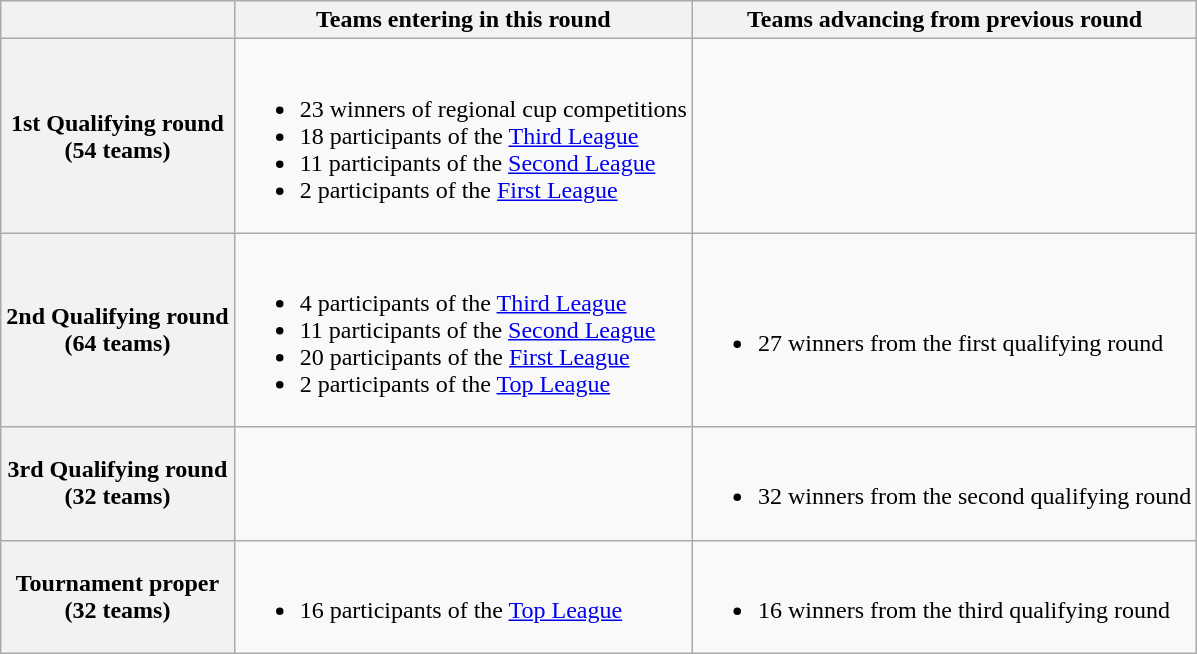<table class="wikitable">
<tr>
<th colspan=2></th>
<th>Teams entering in this round</th>
<th>Teams advancing from previous round</th>
</tr>
<tr>
<th colspan=2>1st Qualifying round<br> (54 teams)</th>
<td><br><ul><li>23 winners of regional cup competitions</li><li>18 participants of the <a href='#'>Third League</a></li><li>11 participants of the <a href='#'>Second League</a></li><li>2 participants of the <a href='#'>First League</a></li></ul></td>
<td></td>
</tr>
<tr>
<th colspan=2>2nd Qualifying round<br> (64 teams)</th>
<td><br><ul><li>4 participants of the <a href='#'>Third League</a></li><li>11 participants of the <a href='#'>Second League</a></li><li>20 participants of the <a href='#'>First League</a></li><li>2 participants of the <a href='#'>Top League</a></li></ul></td>
<td><br><ul><li>27 winners from the first qualifying round</li></ul></td>
</tr>
<tr>
<th colspan=2>3rd Qualifying round<br> (32 teams)</th>
<td></td>
<td><br><ul><li>32 winners from the second qualifying round</li></ul></td>
</tr>
<tr>
<th colspan=2>Tournament proper<br> (32 teams)</th>
<td><br><ul><li>16 participants of the <a href='#'>Top League</a></li></ul></td>
<td><br><ul><li>16 winners from the third qualifying round</li></ul></td>
</tr>
</table>
